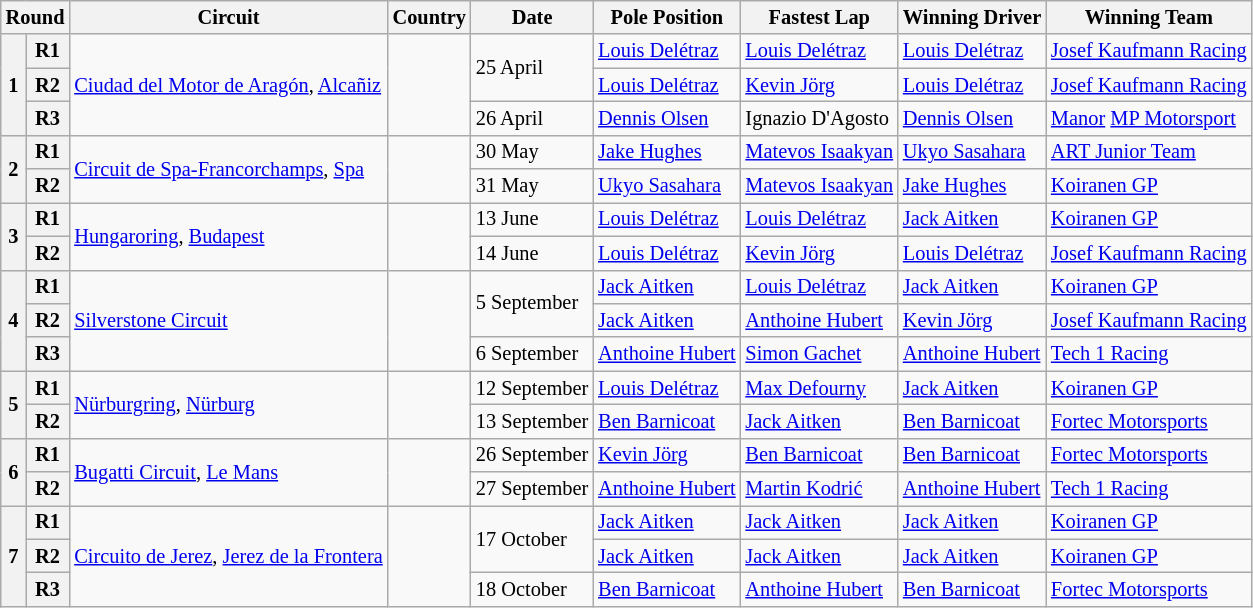<table class="wikitable" style="font-size: 85%">
<tr>
<th colspan=2>Round</th>
<th>Circuit</th>
<th>Country</th>
<th>Date</th>
<th>Pole Position</th>
<th>Fastest Lap</th>
<th>Winning Driver</th>
<th>Winning Team</th>
</tr>
<tr>
<th rowspan=3>1</th>
<th>R1</th>
<td rowspan=3><a href='#'>Ciudad del Motor de Aragón</a>, <a href='#'>Alcañiz</a></td>
<td rowspan=3></td>
<td rowspan=2>25 April</td>
<td> <a href='#'>Louis Delétraz</a></td>
<td> <a href='#'>Louis Delétraz</a></td>
<td> <a href='#'>Louis Delétraz</a></td>
<td> <a href='#'>Josef Kaufmann Racing</a></td>
</tr>
<tr>
<th>R2</th>
<td> <a href='#'>Louis Delétraz</a></td>
<td> <a href='#'>Kevin Jörg</a></td>
<td> <a href='#'>Louis Delétraz</a></td>
<td> <a href='#'>Josef Kaufmann Racing</a></td>
</tr>
<tr>
<th>R3</th>
<td>26 April</td>
<td> <a href='#'>Dennis Olsen</a></td>
<td> Ignazio D'Agosto</td>
<td> <a href='#'>Dennis Olsen</a></td>
<td> <a href='#'>Manor</a> <a href='#'>MP Motorsport</a></td>
</tr>
<tr>
<th rowspan=2>2</th>
<th>R1</th>
<td rowspan=2><a href='#'>Circuit de Spa-Francorchamps</a>, <a href='#'>Spa</a></td>
<td rowspan=2></td>
<td>30 May</td>
<td> <a href='#'>Jake Hughes</a></td>
<td nowrap> <a href='#'>Matevos Isaakyan</a></td>
<td nowrap> <a href='#'>Ukyo Sasahara</a></td>
<td> <a href='#'>ART Junior Team</a></td>
</tr>
<tr>
<th>R2</th>
<td>31 May</td>
<td nowrap> <a href='#'>Ukyo Sasahara</a></td>
<td> <a href='#'>Matevos Isaakyan</a></td>
<td> <a href='#'>Jake Hughes</a></td>
<td> <a href='#'>Koiranen GP</a></td>
</tr>
<tr>
<th rowspan=2>3</th>
<th>R1</th>
<td rowspan=2><a href='#'>Hungaroring</a>, <a href='#'>Budapest</a></td>
<td rowspan=2></td>
<td>13 June</td>
<td> <a href='#'>Louis Delétraz</a></td>
<td> <a href='#'>Louis Delétraz</a></td>
<td> <a href='#'>Jack Aitken</a></td>
<td> <a href='#'>Koiranen GP</a></td>
</tr>
<tr>
<th>R2</th>
<td>14 June</td>
<td> <a href='#'>Louis Delétraz</a></td>
<td> <a href='#'>Kevin Jörg</a></td>
<td> <a href='#'>Louis Delétraz</a></td>
<td> <a href='#'>Josef Kaufmann Racing</a></td>
</tr>
<tr>
<th rowspan=3>4</th>
<th>R1</th>
<td rowspan=3><a href='#'>Silverstone Circuit</a></td>
<td rowspan=3 nowrap></td>
<td rowspan=2>5 September</td>
<td> <a href='#'>Jack Aitken</a></td>
<td> <a href='#'>Louis Delétraz</a></td>
<td> <a href='#'>Jack Aitken</a></td>
<td> <a href='#'>Koiranen GP</a></td>
</tr>
<tr>
<th>R2</th>
<td> <a href='#'>Jack Aitken</a></td>
<td> <a href='#'>Anthoine Hubert</a></td>
<td> <a href='#'>Kevin Jörg</a></td>
<td nowrap> <a href='#'>Josef Kaufmann Racing</a></td>
</tr>
<tr>
<th>R3</th>
<td>6 September</td>
<td nowrap> <a href='#'>Anthoine Hubert</a></td>
<td> <a href='#'>Simon Gachet</a></td>
<td nowrap> <a href='#'>Anthoine Hubert</a></td>
<td> <a href='#'>Tech 1 Racing</a></td>
</tr>
<tr>
<th rowspan=2>5</th>
<th>R1</th>
<td rowspan=2><a href='#'>Nürburgring</a>, <a href='#'>Nürburg</a></td>
<td rowspan=2></td>
<td>12 September</td>
<td> <a href='#'>Louis Delétraz</a></td>
<td> <a href='#'>Max Defourny</a></td>
<td> <a href='#'>Jack Aitken</a></td>
<td> <a href='#'>Koiranen GP</a></td>
</tr>
<tr>
<th>R2</th>
<td>13 September</td>
<td> <a href='#'>Ben Barnicoat</a></td>
<td> <a href='#'>Jack Aitken</a></td>
<td> <a href='#'>Ben Barnicoat</a></td>
<td> <a href='#'>Fortec Motorsports</a></td>
</tr>
<tr>
<th rowspan=2>6</th>
<th>R1</th>
<td rowspan=2><a href='#'>Bugatti Circuit</a>, <a href='#'>Le Mans</a></td>
<td rowspan=2></td>
<td nowrap>26 September</td>
<td> <a href='#'>Kevin Jörg</a></td>
<td> <a href='#'>Ben Barnicoat</a></td>
<td> <a href='#'>Ben Barnicoat</a></td>
<td> <a href='#'>Fortec Motorsports</a></td>
</tr>
<tr>
<th>R2</th>
<td>27 September</td>
<td> <a href='#'>Anthoine Hubert</a></td>
<td> <a href='#'>Martin Kodrić</a></td>
<td> <a href='#'>Anthoine Hubert</a></td>
<td> <a href='#'>Tech 1 Racing</a></td>
</tr>
<tr>
<th rowspan=3>7</th>
<th>R1</th>
<td rowspan=3 nowrap><a href='#'>Circuito de Jerez</a>, <a href='#'>Jerez de la Frontera</a></td>
<td rowspan=3></td>
<td rowspan=2>17 October</td>
<td> <a href='#'>Jack Aitken</a></td>
<td> <a href='#'>Jack Aitken</a></td>
<td> <a href='#'>Jack Aitken</a></td>
<td> <a href='#'>Koiranen GP</a></td>
</tr>
<tr>
<th>R2</th>
<td> <a href='#'>Jack Aitken</a></td>
<td> <a href='#'>Jack Aitken</a></td>
<td> <a href='#'>Jack Aitken</a></td>
<td> <a href='#'>Koiranen GP</a></td>
</tr>
<tr>
<th>R3</th>
<td>18 October</td>
<td> <a href='#'>Ben Barnicoat</a></td>
<td> <a href='#'>Anthoine Hubert</a></td>
<td> <a href='#'>Ben Barnicoat</a></td>
<td> <a href='#'>Fortec Motorsports</a></td>
</tr>
</table>
